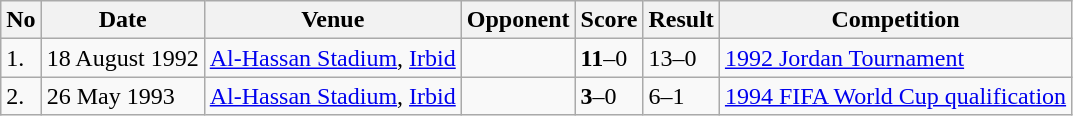<table class="wikitable" style="font-size:100%;">
<tr>
<th>No</th>
<th>Date</th>
<th>Venue</th>
<th>Opponent</th>
<th>Score</th>
<th>Result</th>
<th>Competition</th>
</tr>
<tr>
<td>1.</td>
<td>18 August 1992</td>
<td><a href='#'>Al-Hassan Stadium</a>, <a href='#'>Irbid</a></td>
<td></td>
<td><strong>11</strong>–0</td>
<td>13–0</td>
<td><a href='#'>1992 Jordan Tournament</a></td>
</tr>
<tr>
<td>2.</td>
<td>26 May 1993</td>
<td><a href='#'>Al-Hassan Stadium</a>, <a href='#'>Irbid</a></td>
<td></td>
<td><strong>3</strong>–0</td>
<td>6–1</td>
<td><a href='#'>1994 FIFA World Cup qualification</a></td>
</tr>
</table>
